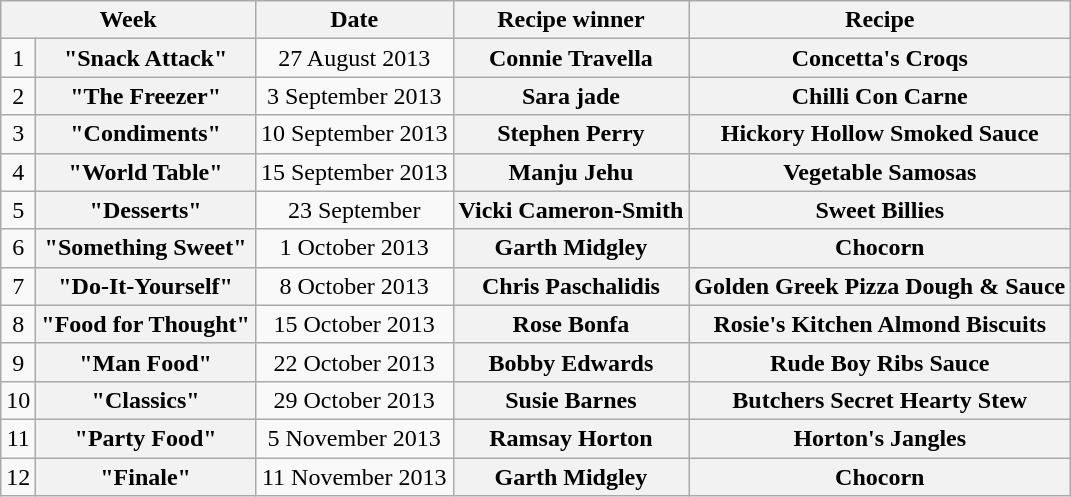<table class="wikitable plainrowheaders" style="text-align:center;">
<tr>
<th scope="col" colspan="2">Week</th>
<th scope="col">Date</th>
<th scope="col">Recipe winner</th>
<th scope="col">Recipe</th>
</tr>
<tr>
<td>1</td>
<th>"Snack Attack"</th>
<td>27 August 2013</td>
<th bgcolor="pink">Connie Travella</th>
<th bgcolor="pink">Concetta's Croqs</th>
</tr>
<tr>
<td>2</td>
<th>"The Freezer"</th>
<td>3 September 2013</td>
<th bgcolor="pink">Sara jade</th>
<th bgcolor="pink">Chilli Con Carne</th>
</tr>
<tr>
<td>3</td>
<th>"Condiments"</th>
<td>10 September 2013</td>
<th bgcolor="pink">Stephen Perry</th>
<th bgcolor="pink">Hickory Hollow Smoked Sauce</th>
</tr>
<tr>
<td>4</td>
<th>"World Table"</th>
<td>15 September 2013</td>
<th bgcolor="pink">Manju Jehu</th>
<th bgcolor="pink">Vegetable Samosas</th>
</tr>
<tr>
<td>5</td>
<th>"Desserts"</th>
<td>23 September</td>
<th bgcolor="pink">Vicki Cameron-Smith</th>
<th bgcolor="pink">Sweet Billies</th>
</tr>
<tr>
<td>6</td>
<th>"Something Sweet"</th>
<td>1 October 2013</td>
<th bgcolor="lightgreen">Garth Midgley</th>
<th bgcolor="lightgreen">Chocorn</th>
</tr>
<tr>
<td>7</td>
<th>"Do-It-Yourself"</th>
<td>8 October 2013</td>
<th bgcolor="pink">Chris Paschalidis</th>
<th bgcolor="pink">Golden Greek Pizza Dough & Sauce</th>
</tr>
<tr>
<td>8</td>
<th>"Food for Thought"</th>
<td>15 October 2013</td>
<th bgcolor="pink">Rose Bonfa</th>
<th bgcolor="pink">Rosie's Kitchen Almond Biscuits</th>
</tr>
<tr>
<td>9</td>
<th>"Man Food"</th>
<td>22 October 2013</td>
<th bgcolor="pink">Bobby Edwards</th>
<th bgcolor="pink">Rude Boy Ribs Sauce</th>
</tr>
<tr>
<td>10</td>
<th>"Classics"</th>
<td>29 October 2013</td>
<th bgcolor="pink">Susie Barnes</th>
<th bgcolor="pink">Butchers Secret Hearty Stew</th>
</tr>
<tr>
<td>11</td>
<th>"Party Food"</th>
<td>5 November 2013</td>
<th bgcolor="pink">Ramsay Horton</th>
<th bgcolor="pink">Horton's Jangles</th>
</tr>
<tr>
<td>12</td>
<th>"Finale"</th>
<td>11 November 2013</td>
<th bgcolor="lightgreen">Garth Midgley</th>
<th bgcolor="lightgreen">Chocorn</th>
</tr>
</table>
